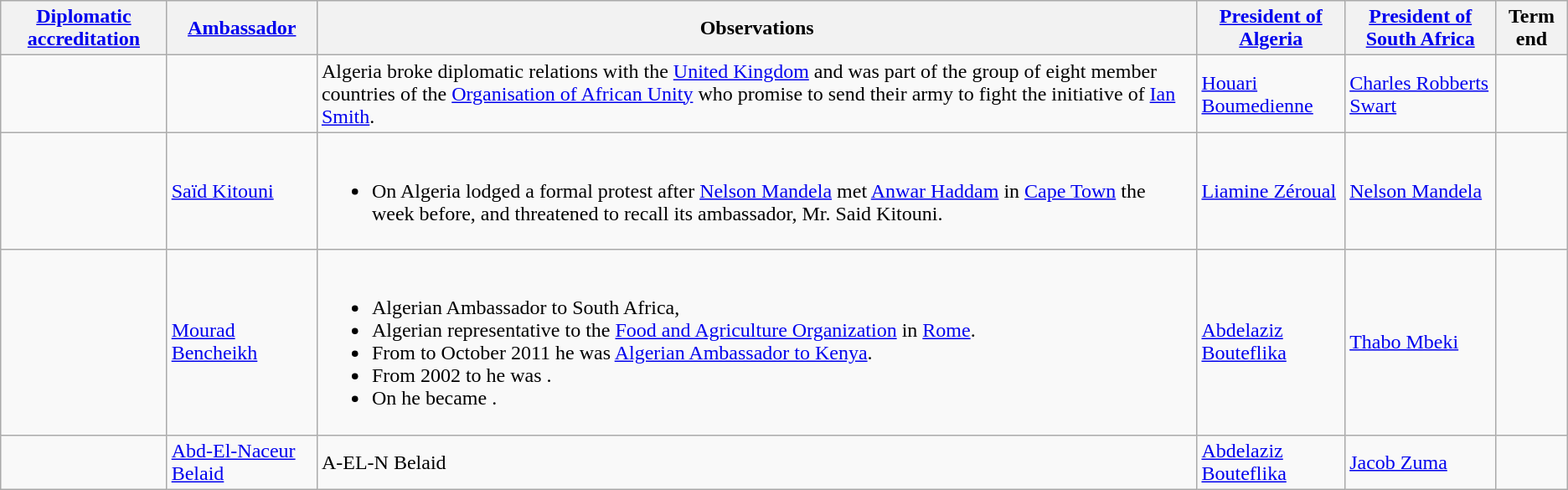<table class="wikitable sortable">
<tr>
<th><a href='#'>Diplomatic accreditation</a></th>
<th><a href='#'>Ambassador</a></th>
<th>Observations</th>
<th><a href='#'>President of Algeria</a></th>
<th><a href='#'>President of South Africa</a></th>
<th>Term end</th>
</tr>
<tr>
<td></td>
<td></td>
<td>Algeria broke diplomatic relations with the <a href='#'>United Kingdom</a> and was part of the group of eight member countries of the <a href='#'>Organisation of African Unity</a> who promise to send their army to fight the initiative of <a href='#'>Ian Smith</a>.</td>
<td><a href='#'>Houari Boumedienne</a></td>
<td><a href='#'>Charles Robberts Swart</a></td>
<td></td>
</tr>
<tr>
<td></td>
<td><a href='#'>Saïd Kitouni</a></td>
<td><br><ul><li>On  Algeria lodged a formal protest after <a href='#'>Nelson Mandela</a> met <a href='#'>Anwar Haddam</a> in <a href='#'>Cape Town</a> the week before, and threatened to recall its ambassador, Mr. Said Kitouni.</li></ul></td>
<td><a href='#'>Liamine Zéroual</a></td>
<td><a href='#'>Nelson Mandela</a></td>
<td></td>
</tr>
<tr>
<td></td>
<td><a href='#'>Mourad Bencheikh</a></td>
<td><br><ul><li>Algerian Ambassador to South Africa,</li><li>Algerian representative to the <a href='#'>Food and Agriculture Organization</a> in <a href='#'>Rome</a>.</li><li>From  to October 2011 he was <a href='#'>Algerian Ambassador to Kenya</a>.</li><li>From 2002 to  he was .</li><li>On  he became .</li></ul></td>
<td><a href='#'>Abdelaziz Bouteflika</a></td>
<td><a href='#'>Thabo Mbeki</a></td>
<td></td>
</tr>
<tr>
<td></td>
<td><a href='#'>Abd-El-Naceur Belaid</a></td>
<td>A-EL-N Belaid</td>
<td><a href='#'>Abdelaziz Bouteflika</a></td>
<td><a href='#'>Jacob Zuma</a></td>
<td></td>
</tr>
</table>
